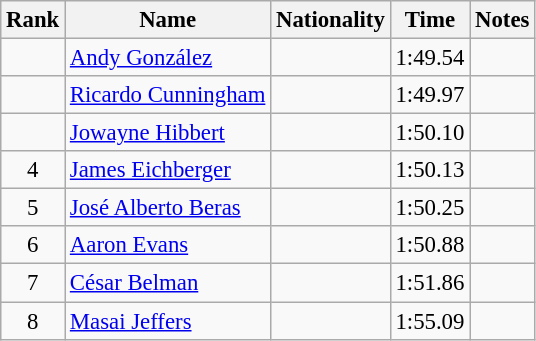<table class="wikitable sortable" style="text-align:center;font-size:95%">
<tr>
<th>Rank</th>
<th>Name</th>
<th>Nationality</th>
<th>Time</th>
<th>Notes</th>
</tr>
<tr>
<td></td>
<td align=left><a href='#'>Andy González</a></td>
<td align=left></td>
<td>1:49.54</td>
<td></td>
</tr>
<tr>
<td></td>
<td align=left><a href='#'>Ricardo Cunningham</a></td>
<td align=left></td>
<td>1:49.97</td>
<td></td>
</tr>
<tr>
<td></td>
<td align=left><a href='#'>Jowayne Hibbert</a></td>
<td align=left></td>
<td>1:50.10</td>
<td></td>
</tr>
<tr>
<td>4</td>
<td align=left><a href='#'>James Eichberger</a></td>
<td align=left></td>
<td>1:50.13</td>
<td></td>
</tr>
<tr>
<td>5</td>
<td align=left><a href='#'>José Alberto Beras</a></td>
<td align=left></td>
<td>1:50.25</td>
<td></td>
</tr>
<tr>
<td>6</td>
<td align=left><a href='#'>Aaron Evans</a></td>
<td align=left></td>
<td>1:50.88</td>
<td></td>
</tr>
<tr>
<td>7</td>
<td align=left><a href='#'>César Belman</a></td>
<td align=left></td>
<td>1:51.86</td>
<td></td>
</tr>
<tr>
<td>8</td>
<td align=left><a href='#'>Masai Jeffers</a></td>
<td align=left></td>
<td>1:55.09</td>
<td></td>
</tr>
</table>
